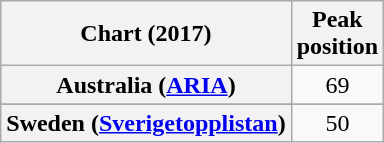<table class="wikitable sortable plainrowheaders" style="text-align:center">
<tr>
<th>Chart (2017)</th>
<th>Peak<br>position</th>
</tr>
<tr>
<th scope="row">Australia (<a href='#'>ARIA</a>)</th>
<td>69</td>
</tr>
<tr>
</tr>
<tr>
<th scope="row">Sweden (<a href='#'>Sverigetopplistan</a>)</th>
<td>50</td>
</tr>
</table>
